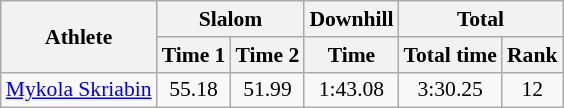<table class="wikitable" style="font-size:90%">
<tr>
<th rowspan="2">Athlete</th>
<th colspan="2">Slalom</th>
<th>Downhill</th>
<th colspan="2">Total</th>
</tr>
<tr>
<th>Time 1</th>
<th>Time 2</th>
<th>Time</th>
<th>Total time</th>
<th>Rank</th>
</tr>
<tr>
<td><a href='#'>Mykola Skriabin</a></td>
<td align="center">55.18</td>
<td align="center">51.99</td>
<td align="center">1:43.08</td>
<td align="center">3:30.25</td>
<td align="center">12</td>
</tr>
</table>
